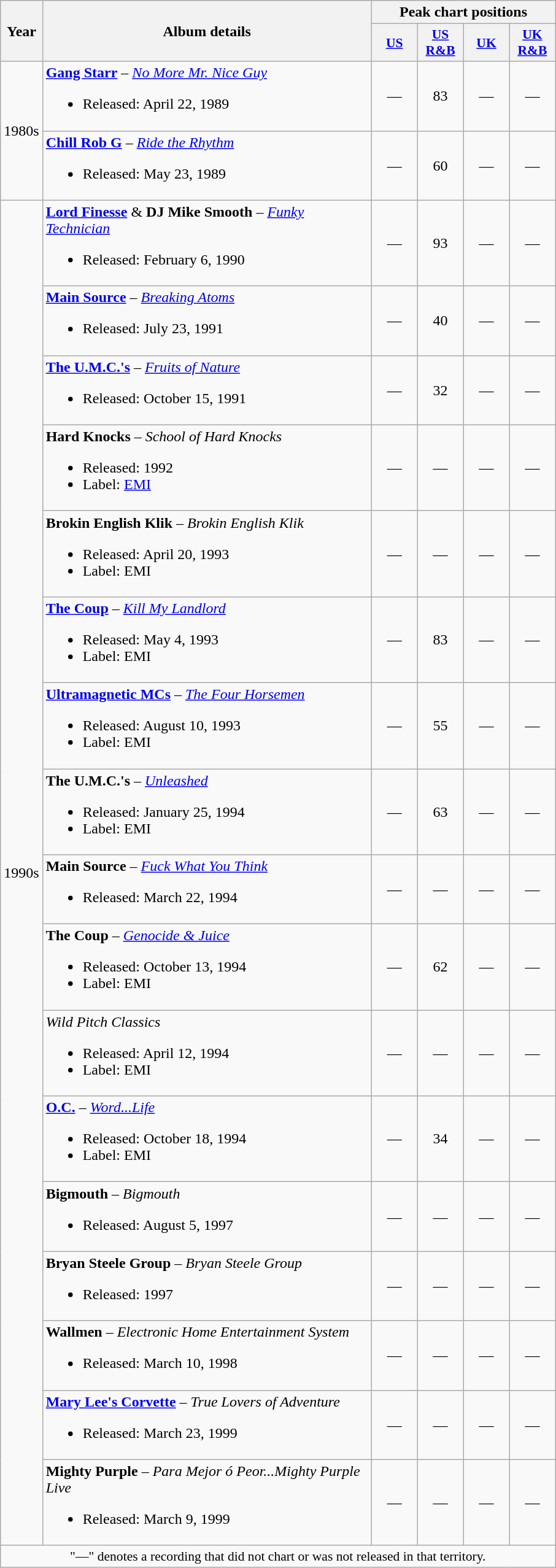<table class="wikitable">
<tr>
<th rowspan="2" style="width:20px;">Year</th>
<th rowspan="2" style="width:350px;">Album details</th>
<th colspan="4">Peak chart positions</th>
</tr>
<tr>
<th scope="col" style="width:3em;font-size:90%;"><a href='#'>US</a></th>
<th scope="col" style="width:3em;font-size:90%;"><a href='#'>US R&B</a></th>
<th scope="col" style="width:3em;font-size:90%;"><a href='#'>UK</a></th>
<th scope="col" style="width:3em;font-size:90%;"><a href='#'>UK R&B</a></th>
</tr>
<tr>
<td rowspan="2" style="text-align:center;">1980s</td>
<td><strong><a href='#'>Gang Starr</a></strong> – <em><a href='#'>No More Mr. Nice Guy</a></em><br><ul><li>Released: April 22, 1989</li></ul></td>
<td style="text-align:center;">—</td>
<td style="text-align:center;">83</td>
<td style="text-align:center;">—</td>
<td style="text-align:center;">—</td>
</tr>
<tr>
<td><strong><a href='#'>Chill Rob G</a></strong> – <em><a href='#'>Ride the Rhythm</a></em><br><ul><li>Released: May 23, 1989</li></ul></td>
<td style="text-align:center;">—</td>
<td style="text-align:center;">60</td>
<td style="text-align:center;">—</td>
<td style="text-align:center;">—</td>
</tr>
<tr>
<td rowspan="17">1990s</td>
<td><strong><a href='#'>Lord Finesse</a></strong> & <strong>DJ Mike Smooth</strong> – <em><a href='#'>Funky Technician</a></em><br><ul><li>Released: February 6, 1990</li></ul></td>
<td style="text-align:center;">—</td>
<td style="text-align:center;">93</td>
<td style="text-align:center;">—</td>
<td style="text-align:center;">—</td>
</tr>
<tr>
<td><strong><a href='#'>Main Source</a></strong> – <em><a href='#'>Breaking Atoms</a></em><br><ul><li>Released: July 23, 1991</li></ul></td>
<td style="text-align:center;">—</td>
<td style="text-align:center;">40</td>
<td style="text-align:center;">—</td>
<td style="text-align:center;">—</td>
</tr>
<tr>
<td><strong><a href='#'>The U.M.C.'s</a></strong> – <em><a href='#'>Fruits of Nature</a></em><br><ul><li>Released: October 15, 1991</li></ul></td>
<td style="text-align:center;">—</td>
<td style="text-align:center;">32</td>
<td style="text-align:center;">—</td>
<td style="text-align:center;">—</td>
</tr>
<tr>
<td><strong>Hard Knocks</strong> – <em>School of Hard Knocks</em><br><ul><li>Released: 1992</li><li>Label: <a href='#'>EMI</a></li></ul></td>
<td style="text-align:center;">—</td>
<td style="text-align:center;">—</td>
<td style="text-align:center;">—</td>
<td style="text-align:center;">—</td>
</tr>
<tr>
<td><strong>Brokin English Klik</strong> – <em>Brokin English Klik</em><br><ul><li>Released: April 20, 1993</li><li>Label: EMI</li></ul></td>
<td style="text-align:center;">—</td>
<td style="text-align:center;">—</td>
<td style="text-align:center;">—</td>
<td style="text-align:center;">—</td>
</tr>
<tr>
<td><strong><a href='#'>The Coup</a></strong> – <em><a href='#'>Kill My Landlord</a></em><br><ul><li>Released: May 4, 1993</li><li>Label: EMI</li></ul></td>
<td style="text-align:center;">—</td>
<td style="text-align:center;">83</td>
<td style="text-align:center;">—</td>
<td style="text-align:center;">—</td>
</tr>
<tr>
<td><strong><a href='#'>Ultramagnetic MCs</a></strong> – <em><a href='#'>The Four Horsemen</a></em><br><ul><li>Released: August 10, 1993</li><li>Label: EMI</li></ul></td>
<td style="text-align:center;">—</td>
<td style="text-align:center;">55</td>
<td style="text-align:center;">—</td>
<td style="text-align:center;">—</td>
</tr>
<tr>
<td><strong>The U.M.C.'s</strong> – <em><a href='#'>Unleashed</a></em><br><ul><li>Released: January 25, 1994</li><li>Label: EMI</li></ul></td>
<td style="text-align:center;">—</td>
<td style="text-align:center;">63</td>
<td style="text-align:center;">—</td>
<td style="text-align:center;">—</td>
</tr>
<tr>
<td><strong>Main Source</strong> – <em><a href='#'>Fuck What You Think</a></em><br><ul><li>Released: March 22, 1994</li></ul></td>
<td style="text-align:center;">—</td>
<td style="text-align:center;">—</td>
<td style="text-align:center;">—</td>
<td style="text-align:center;">—</td>
</tr>
<tr>
<td><strong>The Coup</strong> – <em><a href='#'>Genocide & Juice</a></em><br><ul><li>Released: October 13, 1994</li><li>Label: EMI</li></ul></td>
<td style="text-align:center;">—</td>
<td style="text-align:center;">62</td>
<td style="text-align:center;">—</td>
<td style="text-align:center;">—</td>
</tr>
<tr>
<td><em>Wild Pitch Classics</em><br><ul><li>Released: April 12, 1994</li><li>Label: EMI</li></ul></td>
<td style="text-align:center;">—</td>
<td style="text-align:center;">—</td>
<td style="text-align:center;">—</td>
<td style="text-align:center;">—</td>
</tr>
<tr>
<td><strong><a href='#'>O.C.</a></strong> – <em><a href='#'>Word...Life</a></em><br><ul><li>Released: October 18, 1994</li><li>Label: EMI</li></ul></td>
<td style="text-align:center;">—</td>
<td style="text-align:center;">34</td>
<td style="text-align:center;">—</td>
<td style="text-align:center;">—</td>
</tr>
<tr>
<td><strong>Bigmouth</strong> – <em>Bigmouth</em><br><ul><li>Released: August 5, 1997</li></ul></td>
<td style="text-align:center;">—</td>
<td style="text-align:center;">—</td>
<td style="text-align:center;">—</td>
<td style="text-align:center;">—</td>
</tr>
<tr>
<td><strong>Bryan Steele Group</strong> – <em>Bryan Steele Group</em><br><ul><li>Released: 1997</li></ul></td>
<td style="text-align:center;">—</td>
<td style="text-align:center;">—</td>
<td style="text-align:center;">—</td>
<td style="text-align:center;">—</td>
</tr>
<tr>
<td><strong>Wallmen</strong> – <em>Electronic Home Entertainment System</em><br><ul><li>Released: March 10, 1998</li></ul></td>
<td style="text-align:center;">—</td>
<td style="text-align:center;">—</td>
<td style="text-align:center;">—</td>
<td style="text-align:center;">—</td>
</tr>
<tr>
<td><strong><a href='#'>Mary Lee's Corvette</a></strong> – <em>True Lovers of Adventure</em><br><ul><li>Released: March 23, 1999</li></ul></td>
<td style="text-align:center;">—</td>
<td style="text-align:center;">—</td>
<td style="text-align:center;">—</td>
<td style="text-align:center;">—</td>
</tr>
<tr>
<td><strong>Mighty Purple</strong> – <em>Para Mejor ó Peor...Mighty Purple Live</em><br><ul><li>Released: March 9, 1999</li></ul></td>
<td style="text-align:center;">—</td>
<td style="text-align:center;">—</td>
<td style="text-align:center;">—</td>
<td style="text-align:center;">—</td>
</tr>
<tr>
<td colspan="6" style="font-size:90%" align="center">"—" denotes a recording that did not chart or was not released in that territory.</td>
</tr>
</table>
